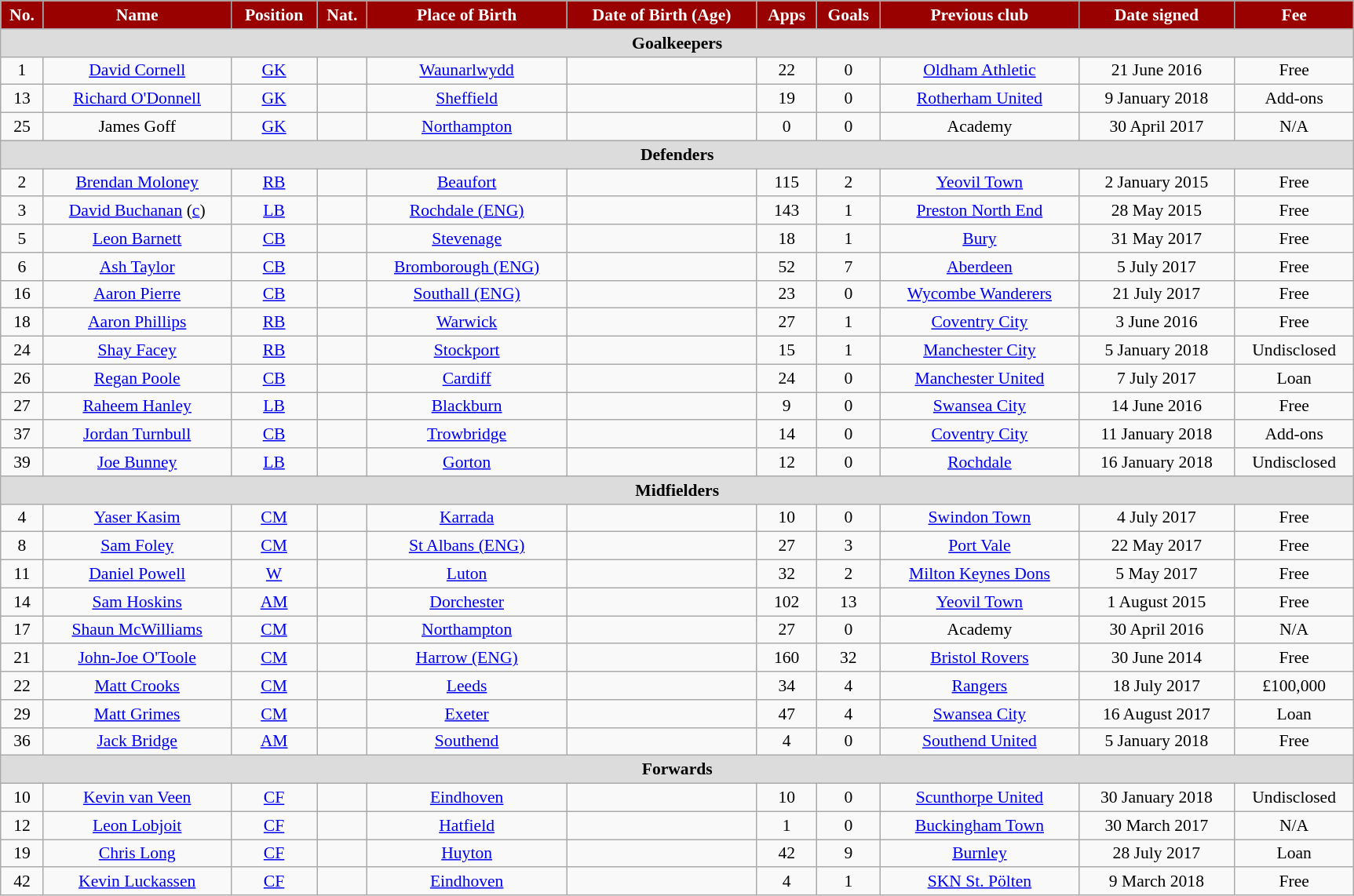<table class="wikitable" style="text-align:center; font-size:90%; width:91%;">
<tr>
<th style="background:#900; color:#FFF; text-align:center;">No.</th>
<th style="background:#900; color:#FFF; text-align:center;">Name</th>
<th style="background:#900; color:#FFF; text-align:center;">Position</th>
<th style="background:#900; color:#FFF; text-align:center;">Nat.</th>
<th style="background:#900; color:#FFF; text-align:center;">Place of Birth</th>
<th style="background:#900; color:#FFF; text-align:center;">Date of Birth (Age)</th>
<th style="background:#900; color:#FFF; text-align:center;">Apps</th>
<th style="background:#900; color:#FFF; text-align:center;">Goals</th>
<th style="background:#900; color:#FFF; text-align:center;">Previous club</th>
<th style="background:#900; color:#FFF; text-align:center;">Date signed</th>
<th style="background:#900; color:#FFF; text-align:center;">Fee</th>
</tr>
<tr>
<th colspan="14" style="background:#dcdcdc; text-align:center;">Goalkeepers</th>
</tr>
<tr>
<td>1</td>
<td><a href='#'>David Cornell</a></td>
<td><a href='#'>GK</a></td>
<td></td>
<td><a href='#'>Waunarlwydd</a></td>
<td></td>
<td>22</td>
<td>0</td>
<td><a href='#'>Oldham Athletic</a></td>
<td>21 June 2016</td>
<td>Free</td>
</tr>
<tr>
<td>13</td>
<td><a href='#'>Richard O'Donnell</a></td>
<td><a href='#'>GK</a></td>
<td></td>
<td><a href='#'>Sheffield</a></td>
<td></td>
<td>19</td>
<td>0</td>
<td><a href='#'>Rotherham United</a></td>
<td>9 January 2018</td>
<td>Add-ons</td>
</tr>
<tr>
<td>25</td>
<td>James Goff</td>
<td><a href='#'>GK</a></td>
<td></td>
<td><a href='#'>Northampton</a></td>
<td></td>
<td>0</td>
<td>0</td>
<td>Academy</td>
<td>30 April 2017</td>
<td>N/A</td>
</tr>
<tr>
<th colspan="14" style="background:#dcdcdc; text-align:center;">Defenders</th>
</tr>
<tr>
<td>2</td>
<td><a href='#'>Brendan Moloney</a></td>
<td><a href='#'>RB</a></td>
<td></td>
<td><a href='#'>Beaufort</a></td>
<td></td>
<td>115</td>
<td>2</td>
<td><a href='#'>Yeovil Town</a></td>
<td>2 January 2015</td>
<td>Free</td>
</tr>
<tr>
<td>3</td>
<td><a href='#'>David Buchanan</a> (<a href='#'>c</a>)</td>
<td><a href='#'>LB</a></td>
<td></td>
<td><a href='#'>Rochdale (ENG)</a></td>
<td></td>
<td>143</td>
<td>1</td>
<td><a href='#'>Preston North End</a></td>
<td>28 May 2015</td>
<td>Free</td>
</tr>
<tr>
<td>5</td>
<td><a href='#'>Leon Barnett</a></td>
<td><a href='#'>CB</a></td>
<td></td>
<td><a href='#'>Stevenage</a></td>
<td></td>
<td>18</td>
<td>1</td>
<td><a href='#'>Bury</a></td>
<td>31 May 2017</td>
<td>Free</td>
</tr>
<tr>
<td>6</td>
<td><a href='#'>Ash Taylor</a></td>
<td><a href='#'>CB</a></td>
<td></td>
<td><a href='#'>Bromborough (ENG)</a></td>
<td></td>
<td>52</td>
<td>7</td>
<td><a href='#'>Aberdeen</a></td>
<td>5 July 2017</td>
<td>Free</td>
</tr>
<tr>
<td>16</td>
<td><a href='#'>Aaron Pierre</a></td>
<td><a href='#'>CB</a></td>
<td></td>
<td><a href='#'>Southall (ENG)</a></td>
<td></td>
<td>23</td>
<td>0</td>
<td><a href='#'>Wycombe Wanderers</a></td>
<td>21 July 2017</td>
<td>Free</td>
</tr>
<tr>
<td>18</td>
<td><a href='#'>Aaron Phillips</a></td>
<td><a href='#'>RB</a></td>
<td></td>
<td><a href='#'>Warwick</a></td>
<td></td>
<td>27</td>
<td>1</td>
<td><a href='#'>Coventry City</a></td>
<td>3 June 2016</td>
<td>Free</td>
</tr>
<tr>
<td>24</td>
<td><a href='#'>Shay Facey</a></td>
<td><a href='#'>RB</a></td>
<td></td>
<td><a href='#'>Stockport</a></td>
<td></td>
<td>15</td>
<td>1</td>
<td><a href='#'>Manchester City</a></td>
<td>5 January 2018</td>
<td>Undisclosed</td>
</tr>
<tr>
<td>26</td>
<td><a href='#'>Regan Poole</a></td>
<td><a href='#'>CB</a></td>
<td></td>
<td><a href='#'>Cardiff</a></td>
<td></td>
<td>24</td>
<td>0</td>
<td><a href='#'>Manchester United</a></td>
<td>7 July 2017</td>
<td>Loan</td>
</tr>
<tr>
<td>27</td>
<td><a href='#'>Raheem Hanley</a></td>
<td><a href='#'>LB</a></td>
<td></td>
<td><a href='#'>Blackburn</a></td>
<td></td>
<td>9</td>
<td>0</td>
<td><a href='#'>Swansea City</a></td>
<td>14 June 2016</td>
<td>Free</td>
</tr>
<tr>
<td>37</td>
<td><a href='#'>Jordan Turnbull</a></td>
<td><a href='#'>CB</a></td>
<td></td>
<td><a href='#'>Trowbridge</a></td>
<td></td>
<td>14</td>
<td>0</td>
<td><a href='#'>Coventry City</a></td>
<td>11 January 2018</td>
<td>Add-ons</td>
</tr>
<tr>
<td>39</td>
<td><a href='#'>Joe Bunney</a></td>
<td><a href='#'>LB</a></td>
<td></td>
<td><a href='#'>Gorton</a></td>
<td></td>
<td>12</td>
<td>0</td>
<td><a href='#'>Rochdale</a></td>
<td>16 January 2018</td>
<td>Undisclosed</td>
</tr>
<tr>
<th colspan="14" style="background:#dcdcdc; text-align:center;">Midfielders</th>
</tr>
<tr>
<td>4</td>
<td><a href='#'>Yaser Kasim</a></td>
<td><a href='#'>CM</a></td>
<td></td>
<td><a href='#'>Karrada</a></td>
<td></td>
<td>10</td>
<td>0</td>
<td><a href='#'>Swindon Town</a></td>
<td>4 July 2017</td>
<td>Free</td>
</tr>
<tr>
<td>8</td>
<td><a href='#'>Sam Foley</a></td>
<td><a href='#'>CM</a></td>
<td></td>
<td><a href='#'>St Albans (ENG)</a></td>
<td></td>
<td>27</td>
<td>3</td>
<td><a href='#'>Port Vale</a></td>
<td>22 May 2017</td>
<td>Free</td>
</tr>
<tr>
<td>11</td>
<td><a href='#'>Daniel Powell</a></td>
<td><a href='#'>W</a></td>
<td></td>
<td><a href='#'>Luton</a></td>
<td></td>
<td>32</td>
<td>2</td>
<td><a href='#'>Milton Keynes Dons</a></td>
<td>5 May 2017</td>
<td>Free</td>
</tr>
<tr>
<td>14</td>
<td><a href='#'>Sam Hoskins</a></td>
<td><a href='#'>AM</a></td>
<td></td>
<td><a href='#'>Dorchester</a></td>
<td></td>
<td>102</td>
<td>13</td>
<td><a href='#'>Yeovil Town</a></td>
<td>1 August 2015</td>
<td>Free</td>
</tr>
<tr>
<td>17</td>
<td><a href='#'>Shaun McWilliams</a></td>
<td><a href='#'>CM</a></td>
<td></td>
<td><a href='#'>Northampton</a></td>
<td></td>
<td>27</td>
<td>0</td>
<td>Academy</td>
<td>30 April 2016</td>
<td>N/A</td>
</tr>
<tr>
<td>21</td>
<td><a href='#'>John-Joe O'Toole</a></td>
<td><a href='#'>CM</a></td>
<td></td>
<td><a href='#'>Harrow (ENG)</a></td>
<td></td>
<td>160</td>
<td>32</td>
<td><a href='#'>Bristol Rovers</a></td>
<td>30 June 2014</td>
<td>Free</td>
</tr>
<tr>
<td>22</td>
<td><a href='#'>Matt Crooks</a></td>
<td><a href='#'>CM</a></td>
<td></td>
<td><a href='#'>Leeds</a></td>
<td></td>
<td>34</td>
<td>4</td>
<td><a href='#'>Rangers</a></td>
<td>18 July 2017</td>
<td>£100,000</td>
</tr>
<tr>
<td>29</td>
<td><a href='#'>Matt Grimes</a></td>
<td><a href='#'>CM</a></td>
<td></td>
<td><a href='#'>Exeter</a></td>
<td></td>
<td>47</td>
<td>4</td>
<td><a href='#'>Swansea City</a></td>
<td>16 August 2017</td>
<td>Loan</td>
</tr>
<tr>
<td>36</td>
<td><a href='#'>Jack Bridge</a></td>
<td><a href='#'>AM</a></td>
<td></td>
<td><a href='#'>Southend</a></td>
<td></td>
<td>4</td>
<td>0</td>
<td><a href='#'>Southend United</a></td>
<td>5 January 2018</td>
<td>Free</td>
</tr>
<tr>
<th colspan="14" style="background:#dcdcdc; text-align:center;">Forwards</th>
</tr>
<tr>
<td>10</td>
<td><a href='#'>Kevin van Veen</a></td>
<td><a href='#'>CF</a></td>
<td></td>
<td><a href='#'>Eindhoven</a></td>
<td></td>
<td>10</td>
<td>0</td>
<td><a href='#'>Scunthorpe United</a></td>
<td>30 January 2018</td>
<td>Undisclosed</td>
</tr>
<tr>
<td>12</td>
<td><a href='#'>Leon Lobjoit</a></td>
<td><a href='#'>CF</a></td>
<td></td>
<td><a href='#'>Hatfield</a></td>
<td></td>
<td>1</td>
<td>0</td>
<td><a href='#'>Buckingham Town</a></td>
<td>30 March 2017</td>
<td>N/A</td>
</tr>
<tr>
<td>19</td>
<td><a href='#'>Chris Long</a></td>
<td><a href='#'>CF</a></td>
<td></td>
<td><a href='#'>Huyton</a></td>
<td></td>
<td>42</td>
<td>9</td>
<td><a href='#'>Burnley</a></td>
<td>28 July 2017</td>
<td>Loan</td>
</tr>
<tr>
<td>42</td>
<td><a href='#'>Kevin Luckassen</a></td>
<td><a href='#'>CF</a></td>
<td></td>
<td><a href='#'>Eindhoven</a></td>
<td></td>
<td>4</td>
<td>1</td>
<td><a href='#'>SKN St. Pölten</a></td>
<td>9 March 2018</td>
<td>Free</td>
</tr>
</table>
